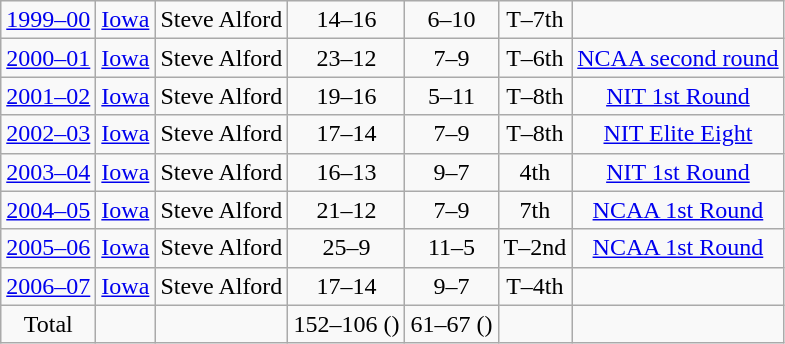<table class="wikitable" style="text-align:center">
<tr>
<td><a href='#'>1999–00</a></td>
<td><a href='#'>Iowa</a></td>
<td>Steve Alford</td>
<td>14–16</td>
<td>6–10</td>
<td>T–7th</td>
<td></td>
</tr>
<tr>
<td><a href='#'>2000–01</a></td>
<td><a href='#'>Iowa</a></td>
<td>Steve Alford</td>
<td>23–12</td>
<td>7–9</td>
<td>T–6th</td>
<td><a href='#'>NCAA second round</a></td>
</tr>
<tr>
<td><a href='#'>2001–02</a></td>
<td><a href='#'>Iowa</a></td>
<td>Steve Alford</td>
<td>19–16</td>
<td>5–11</td>
<td>T–8th</td>
<td><a href='#'>NIT 1st Round</a></td>
</tr>
<tr>
<td><a href='#'>2002–03</a></td>
<td><a href='#'>Iowa</a></td>
<td>Steve Alford</td>
<td>17–14</td>
<td>7–9</td>
<td>T–8th</td>
<td><a href='#'>NIT Elite Eight</a></td>
</tr>
<tr>
<td><a href='#'>2003–04</a></td>
<td><a href='#'>Iowa</a></td>
<td>Steve Alford</td>
<td>16–13</td>
<td>9–7</td>
<td>4th</td>
<td><a href='#'>NIT 1st Round</a></td>
</tr>
<tr>
<td><a href='#'>2004–05</a></td>
<td><a href='#'>Iowa</a></td>
<td>Steve Alford</td>
<td>21–12</td>
<td>7–9</td>
<td>7th</td>
<td><a href='#'>NCAA 1st Round</a></td>
</tr>
<tr>
<td><a href='#'>2005–06</a></td>
<td><a href='#'>Iowa</a></td>
<td>Steve Alford</td>
<td>25–9</td>
<td>11–5</td>
<td>T–2nd</td>
<td><a href='#'>NCAA 1st Round</a></td>
</tr>
<tr>
<td><a href='#'>2006–07</a></td>
<td><a href='#'>Iowa</a></td>
<td>Steve Alford</td>
<td>17–14</td>
<td>9–7</td>
<td>T–4th</td>
<td></td>
</tr>
<tr>
<td>Total</td>
<td></td>
<td></td>
<td>152–106 ()</td>
<td>61–67 ()</td>
<td></td>
<td></td>
</tr>
</table>
